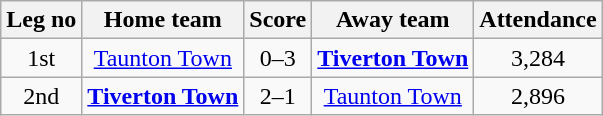<table class="wikitable" style="text-align:center">
<tr>
<th>Leg no</th>
<th>Home team</th>
<th>Score</th>
<th>Away team</th>
<th>Attendance</th>
</tr>
<tr>
<td>1st</td>
<td><a href='#'>Taunton Town</a></td>
<td>0–3</td>
<td><strong><a href='#'>Tiverton Town</a></strong></td>
<td>3,284</td>
</tr>
<tr>
<td>2nd</td>
<td><strong><a href='#'>Tiverton Town</a></strong></td>
<td>2–1</td>
<td><a href='#'>Taunton Town</a></td>
<td>2,896</td>
</tr>
</table>
